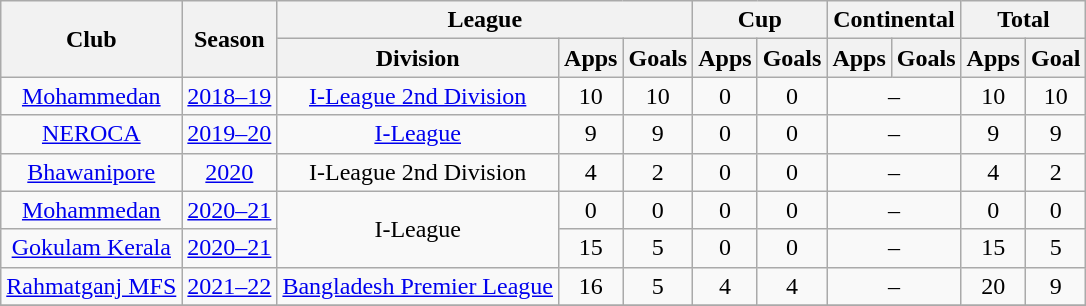<table class="wikitable" style="text-align: center;">
<tr>
<th rowspan="2">Club</th>
<th rowspan="2">Season</th>
<th colspan="3">League</th>
<th colspan="2">Cup</th>
<th colspan="2">Continental</th>
<th colspan="2">Total</th>
</tr>
<tr>
<th>Division</th>
<th>Apps</th>
<th>Goals</th>
<th>Apps</th>
<th>Goals</th>
<th>Apps</th>
<th>Goals</th>
<th>Apps</th>
<th>Goal</th>
</tr>
<tr>
<td rowspan="1"><a href='#'>Mohammedan</a></td>
<td><a href='#'>2018–19</a></td>
<td rowspan="1"><a href='#'>I-League 2nd Division</a></td>
<td>10</td>
<td>10</td>
<td>0</td>
<td>0</td>
<td colspan="2">–</td>
<td>10</td>
<td>10</td>
</tr>
<tr>
<td rowspan="1"><a href='#'>NEROCA</a></td>
<td><a href='#'>2019–20</a></td>
<td rowspan="1"><a href='#'>I-League</a></td>
<td>9</td>
<td>9</td>
<td>0</td>
<td>0</td>
<td colspan="2">–</td>
<td>9</td>
<td>9</td>
</tr>
<tr>
<td rowspan="1"><a href='#'>Bhawanipore</a></td>
<td><a href='#'>2020</a></td>
<td rowspan="1">I-League 2nd Division</td>
<td>4</td>
<td>2</td>
<td>0</td>
<td>0</td>
<td colspan="2">–</td>
<td>4</td>
<td>2</td>
</tr>
<tr>
<td rowspan="1"><a href='#'>Mohammedan</a></td>
<td><a href='#'>2020–21</a></td>
<td rowspan="2">I-League</td>
<td>0</td>
<td>0</td>
<td>0</td>
<td>0</td>
<td colspan="2">–</td>
<td>0</td>
<td>0</td>
</tr>
<tr>
<td rowspan="1"><a href='#'>Gokulam Kerala</a></td>
<td><a href='#'>2020–21</a></td>
<td>15</td>
<td>5</td>
<td>0</td>
<td>0</td>
<td colspan="2">–</td>
<td>15</td>
<td>5</td>
</tr>
<tr>
<td rowspan="1"><a href='#'>Rahmatganj MFS</a></td>
<td><a href='#'>2021–22</a></td>
<td rowspan="1"><a href='#'>Bangladesh Premier League</a></td>
<td>16</td>
<td>5</td>
<td>4</td>
<td>4</td>
<td colspan="2">–</td>
<td>20</td>
<td>9</td>
</tr>
<tr>
</tr>
</table>
